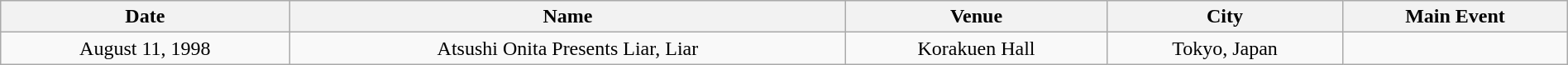<table class="wikitable" width="100%">
<tr>
<th>Date</th>
<th>Name</th>
<th>Venue</th>
<th>City</th>
<th>Main Event</th>
</tr>
<tr align=center>
<td>August 11, 1998</td>
<td>Atsushi Onita Presents Liar, Liar</td>
<td>Korakuen Hall</td>
<td>Tokyo, Japan</td>
<td></td>
</tr>
</table>
